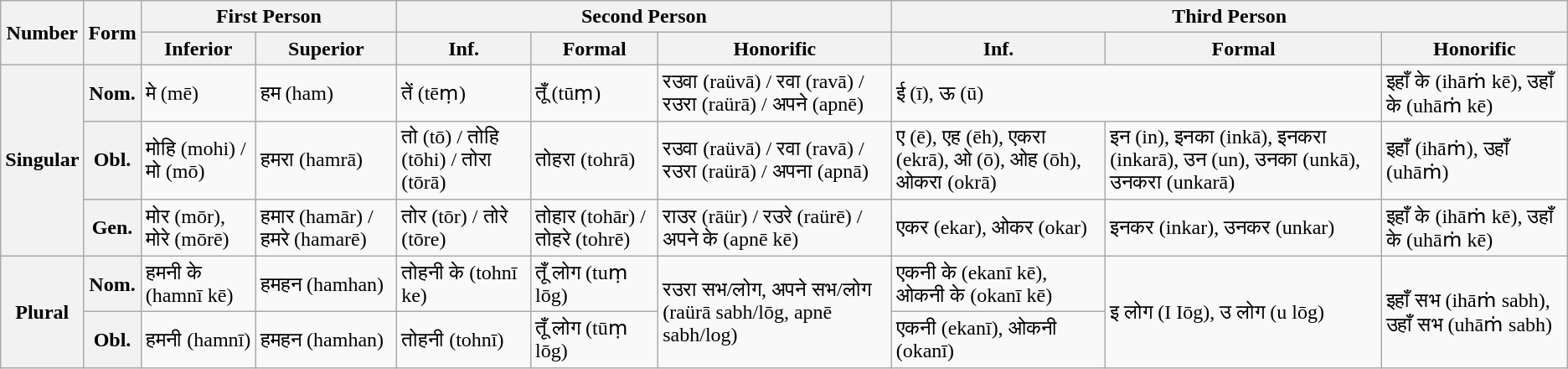<table class="wikitable">
<tr>
<th rowspan="2">Number</th>
<th rowspan="2">Form</th>
<th colspan="2">First Person</th>
<th colspan="3">Second Person</th>
<th colspan="3">Third Person</th>
</tr>
<tr>
<th>Inferior</th>
<th>Superior</th>
<th>Inf.</th>
<th>Formal</th>
<th>Honorific</th>
<th>Inf.</th>
<th>Formal</th>
<th>Honorific</th>
</tr>
<tr>
<th rowspan="3">Singular</th>
<th>Nom.</th>
<td>मे (mē)</td>
<td>हम (ham)</td>
<td>तें (tēṃ)</td>
<td>तूँ (tūṃ)</td>
<td>रउवा (raüvā) /  रवा (ravā) / रउरा (raürā) / अपने (apnē)</td>
<td colspan="2">ई (ī),  ऊ (ū)</td>
<td>इहाँ के (ihāṁ kē),  उहाँ के (uhāṁ kē)</td>
</tr>
<tr>
<th>Obl.</th>
<td>मोहि (mohi) / मो (mō)</td>
<td>हमरा (hamrā)</td>
<td>तो (tō) / तोहि (tōhi) / तोरा (tōrā)</td>
<td>तोहरा (tohrā)</td>
<td>रउवा (raüvā) /  रवा (ravā) / रउरा (raürā) / अपना (apnā)</td>
<td>ए (ē),  एह (ēh), एकरा (ekrā), ओ (ō), ओह (ōh), ओकरा (okrā)</td>
<td>इन (in), इनका (inkā), इनकरा (inkarā),  उन (un), उनका (unkā), उनकरा (unkarā)</td>
<td>इहाँ (ihāṁ),  उहाँ (uhāṁ)</td>
</tr>
<tr>
<th>Gen.</th>
<td>मोर (mōr), मोरे (mōrē)</td>
<td>हमार (hamār) / हमरे (hamarē)</td>
<td>तोर (tōr) / तोरे (tōre)</td>
<td>तोहार (tohār) / तोहरे (tohrē)</td>
<td>राउर (rāür) / रउरे (raürē) / अपने के (apnē kē)</td>
<td>एकर (ekar), ओकर (okar)</td>
<td>इनकर (inkar),  उनकर (unkar)</td>
<td>इहाँ के (ihāṁ kē), उहाँ के (uhāṁ kē)</td>
</tr>
<tr>
<th rowspan="2">Plural</th>
<th>Nom.</th>
<td>हमनी के (hamnī kē)</td>
<td>हमहन (hamhan)</td>
<td>तोहनी के (tohnī ke)</td>
<td>तूँ लोग (tuṃ lōg)</td>
<td rowspan="2">रउरा सभ/लोग, अपने सभ/लोग (raürā sabh/lōg, apnē sabh/log)</td>
<td>एकनी के (ekanī kē), ओकनी के (okanī kē)</td>
<td rowspan="2">इ लोग (I Iōg), उ लोग (u lōg)</td>
<td rowspan="2">इहाँ सभ (ihāṁ sabh), उहाँ सभ (uhāṁ sabh)</td>
</tr>
<tr>
<th>Obl.</th>
<td>हमनी (hamnī)</td>
<td>हमहन (hamhan)</td>
<td>तोहनी (tohnī)</td>
<td>तूँ लोग (tūṃ lōg)</td>
<td>एकनी (ekanī), ओकनी (okanī)</td>
</tr>
</table>
